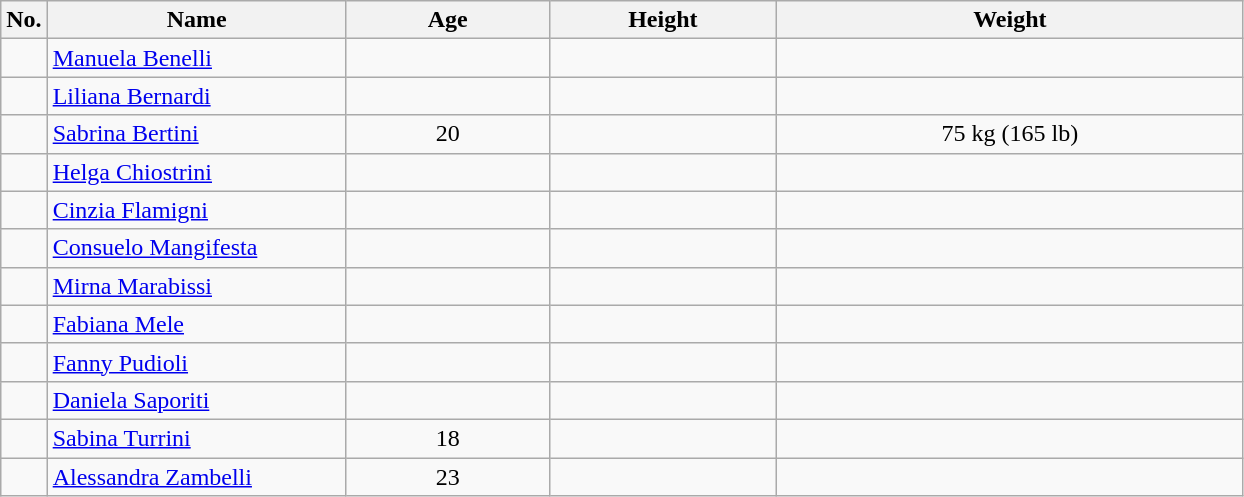<table class="wikitable sortable" style="text-align:center;">
<tr>
<th>No.</th>
<th style="width:12em">Name</th>
<th style="width:8em">Age</th>
<th style="width:9em">Height</th>
<th style="width:19em">Weight</th>
</tr>
<tr>
<td></td>
<td align=left><a href='#'>Manuela Benelli</a></td>
<td></td>
<td></td>
<td></td>
</tr>
<tr>
<td></td>
<td align=left><a href='#'>Liliana Bernardi</a></td>
<td></td>
<td></td>
<td></td>
</tr>
<tr>
<td></td>
<td align=left><a href='#'>Sabrina Bertini</a></td>
<td>20</td>
<td></td>
<td>75 kg (165 lb)</td>
</tr>
<tr>
<td></td>
<td align=left><a href='#'>Helga Chiostrini</a></td>
<td></td>
<td></td>
<td></td>
</tr>
<tr>
<td></td>
<td align=left><a href='#'>Cinzia Flamigni</a></td>
<td></td>
<td></td>
<td></td>
</tr>
<tr>
<td></td>
<td align=left><a href='#'>Consuelo Mangifesta</a></td>
<td></td>
<td></td>
<td></td>
</tr>
<tr>
<td></td>
<td align=left><a href='#'>Mirna Marabissi</a></td>
<td></td>
<td></td>
<td></td>
</tr>
<tr>
<td></td>
<td align=left><a href='#'>Fabiana Mele</a></td>
<td></td>
<td></td>
<td></td>
</tr>
<tr>
<td></td>
<td align=left><a href='#'>Fanny Pudioli</a></td>
<td></td>
<td></td>
<td></td>
</tr>
<tr>
<td></td>
<td align=left><a href='#'>Daniela Saporiti</a></td>
<td></td>
<td></td>
<td></td>
</tr>
<tr>
<td></td>
<td align=left><a href='#'>Sabina Turrini</a></td>
<td>18</td>
<td></td>
<td></td>
</tr>
<tr>
<td></td>
<td align=left><a href='#'>Alessandra Zambelli</a></td>
<td>23</td>
<td></td>
<td></td>
</tr>
</table>
